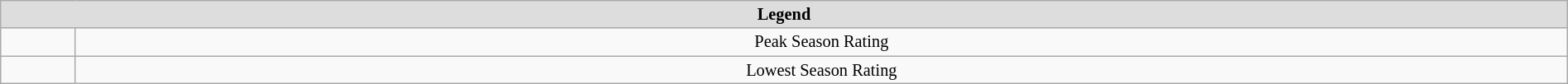<table class="wikitable" width="100%" style="font-size:85%; text-align:center;">
<tr>
<th style="background: #DDDDDD;" colspan="2">Legend</th>
</tr>
<tr>
<td></td>
<td>Peak Season Rating</td>
</tr>
<tr>
<td></td>
<td>Lowest Season Rating</td>
</tr>
</table>
